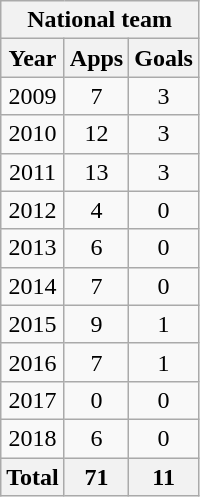<table class="wikitable" style="text-align:center">
<tr>
<th colspan=3>National team</th>
</tr>
<tr>
<th>Year</th>
<th>Apps</th>
<th>Goals</th>
</tr>
<tr>
<td>2009</td>
<td>7</td>
<td>3</td>
</tr>
<tr>
<td>2010</td>
<td>12</td>
<td>3</td>
</tr>
<tr>
<td>2011</td>
<td>13</td>
<td>3</td>
</tr>
<tr>
<td>2012</td>
<td>4</td>
<td>0</td>
</tr>
<tr>
<td>2013</td>
<td>6</td>
<td>0</td>
</tr>
<tr>
<td>2014</td>
<td>7</td>
<td>0</td>
</tr>
<tr>
<td>2015</td>
<td>9</td>
<td>1</td>
</tr>
<tr>
<td>2016</td>
<td>7</td>
<td>1</td>
</tr>
<tr>
<td>2017</td>
<td>0</td>
<td>0</td>
</tr>
<tr>
<td>2018</td>
<td>6</td>
<td>0</td>
</tr>
<tr>
<th>Total</th>
<th>71</th>
<th>11</th>
</tr>
</table>
